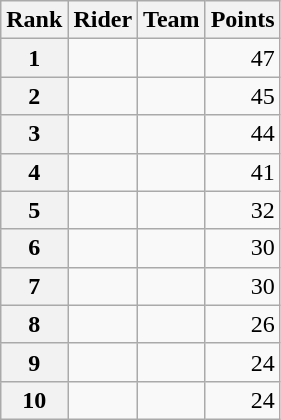<table class="wikitable" margin-bottom:0;">
<tr>
<th scope="col">Rank</th>
<th scope="col">Rider</th>
<th scope="col">Team</th>
<th scope="col">Points</th>
</tr>
<tr>
<th scope="row">1</th>
<td> </td>
<td></td>
<td align="right">47</td>
</tr>
<tr>
<th scope="row">2</th>
<td> </td>
<td></td>
<td align="right">45</td>
</tr>
<tr>
<th scope="row">3</th>
<td></td>
<td></td>
<td align="right">44</td>
</tr>
<tr>
<th scope="row">4</th>
<td></td>
<td></td>
<td align="right">41</td>
</tr>
<tr>
<th scope="row">5</th>
<td></td>
<td></td>
<td align="right">32</td>
</tr>
<tr>
<th scope="row">6</th>
<td></td>
<td></td>
<td align="right">30</td>
</tr>
<tr>
<th scope="row">7</th>
<td></td>
<td></td>
<td align="right">30</td>
</tr>
<tr>
<th scope="row">8</th>
<td></td>
<td></td>
<td align="right">26</td>
</tr>
<tr>
<th scope="row">9</th>
<td></td>
<td></td>
<td align="right">24</td>
</tr>
<tr>
<th scope="row">10</th>
<td></td>
<td></td>
<td align="right">24</td>
</tr>
</table>
